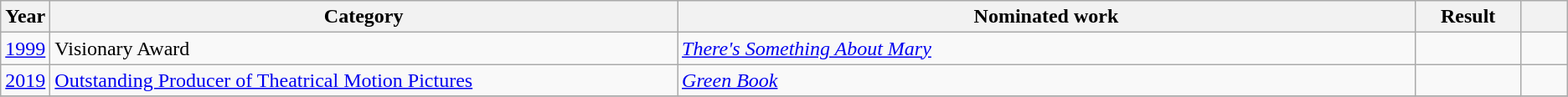<table class="wikitable sortable">
<tr>
<th scope="col" style="width:1em;">Year</th>
<th scope="col" style="width:33em;">Category</th>
<th scope="col" style="width:39em;">Nominated work</th>
<th scope="col" style="width:5em;">Result</th>
<th scope="col" style="width:2em;" class="unsortable"></th>
</tr>
<tr>
<td><a href='#'>1999</a></td>
<td>Visionary Award</td>
<td><em><a href='#'>There's Something About Mary</a></em></td>
<td></td>
<td></td>
</tr>
<tr>
<td><a href='#'>2019</a></td>
<td><a href='#'>Outstanding Producer of Theatrical Motion Pictures</a></td>
<td><em><a href='#'>Green Book</a></em></td>
<td></td>
<td style="text-align:center;"></td>
</tr>
<tr>
</tr>
</table>
